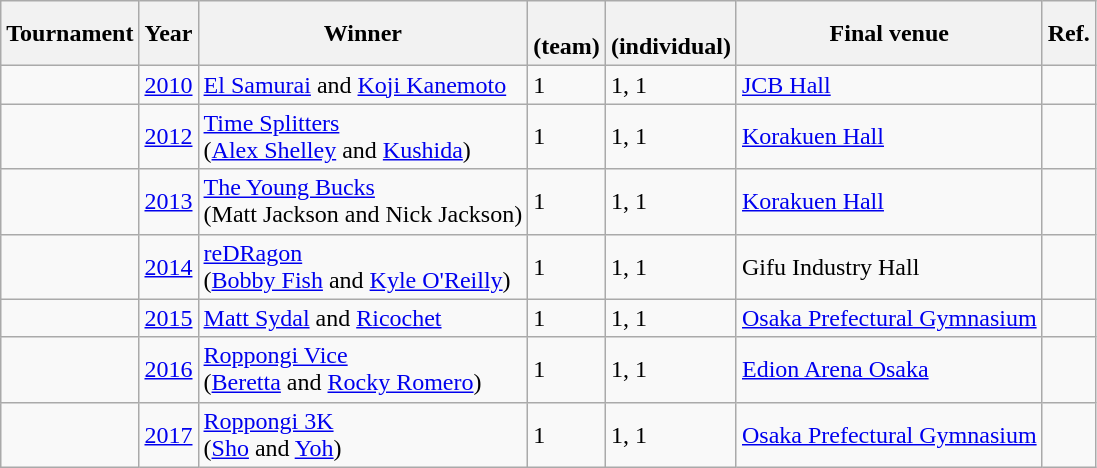<table class="wikitable sortable">
<tr>
<th>Tournament</th>
<th>Year</th>
<th>Winner</th>
<th><br>(team)</th>
<th><br>(individual)</th>
<th>Final venue</th>
<th>Ref.</th>
</tr>
<tr>
<td></td>
<td><a href='#'>2010</a></td>
<td><a href='#'>El Samurai</a> and <a href='#'>Koji Kanemoto</a></td>
<td>1</td>
<td>1, 1</td>
<td><a href='#'>JCB Hall</a></td>
<td></td>
</tr>
<tr>
<td></td>
<td><a href='#'>2012</a></td>
<td><a href='#'>Time Splitters</a><br>(<a href='#'>Alex Shelley</a> and <a href='#'>Kushida</a>)</td>
<td>1</td>
<td>1, 1</td>
<td><a href='#'>Korakuen Hall</a></td>
<td></td>
</tr>
<tr>
<td></td>
<td><a href='#'>2013</a></td>
<td><a href='#'>The Young Bucks</a><br>(Matt Jackson and Nick Jackson)</td>
<td>1</td>
<td>1, 1</td>
<td><a href='#'>Korakuen Hall</a></td>
<td></td>
</tr>
<tr>
<td></td>
<td><a href='#'>2014</a></td>
<td><a href='#'>reDRagon</a><br>(<a href='#'>Bobby Fish</a> and <a href='#'>Kyle O'Reilly</a>)</td>
<td>1</td>
<td>1, 1</td>
<td>Gifu Industry Hall</td>
<td></td>
</tr>
<tr>
<td></td>
<td><a href='#'>2015</a></td>
<td><a href='#'>Matt Sydal</a> and <a href='#'>Ricochet</a></td>
<td>1</td>
<td>1, 1</td>
<td><a href='#'>Osaka Prefectural Gymnasium</a></td>
<td></td>
</tr>
<tr>
<td></td>
<td><a href='#'>2016</a></td>
<td><a href='#'>Roppongi Vice</a><br>(<a href='#'>Beretta</a> and <a href='#'>Rocky Romero</a>)</td>
<td>1</td>
<td>1, 1</td>
<td><a href='#'>Edion Arena Osaka</a></td>
<td></td>
</tr>
<tr>
<td></td>
<td><a href='#'>2017</a></td>
<td><a href='#'>Roppongi 3K</a><br>(<a href='#'>Sho</a> and <a href='#'>Yoh</a>)</td>
<td>1</td>
<td>1, 1</td>
<td><a href='#'>Osaka Prefectural Gymnasium</a></td>
<td></td>
</tr>
</table>
